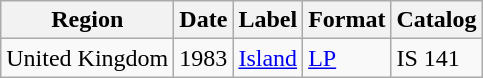<table class="wikitable">
<tr>
<th>Region</th>
<th>Date</th>
<th>Label</th>
<th>Format</th>
<th>Catalog</th>
</tr>
<tr>
<td>United Kingdom</td>
<td>1983</td>
<td><a href='#'>Island</a></td>
<td><a href='#'>LP</a></td>
<td>IS 141</td>
</tr>
</table>
